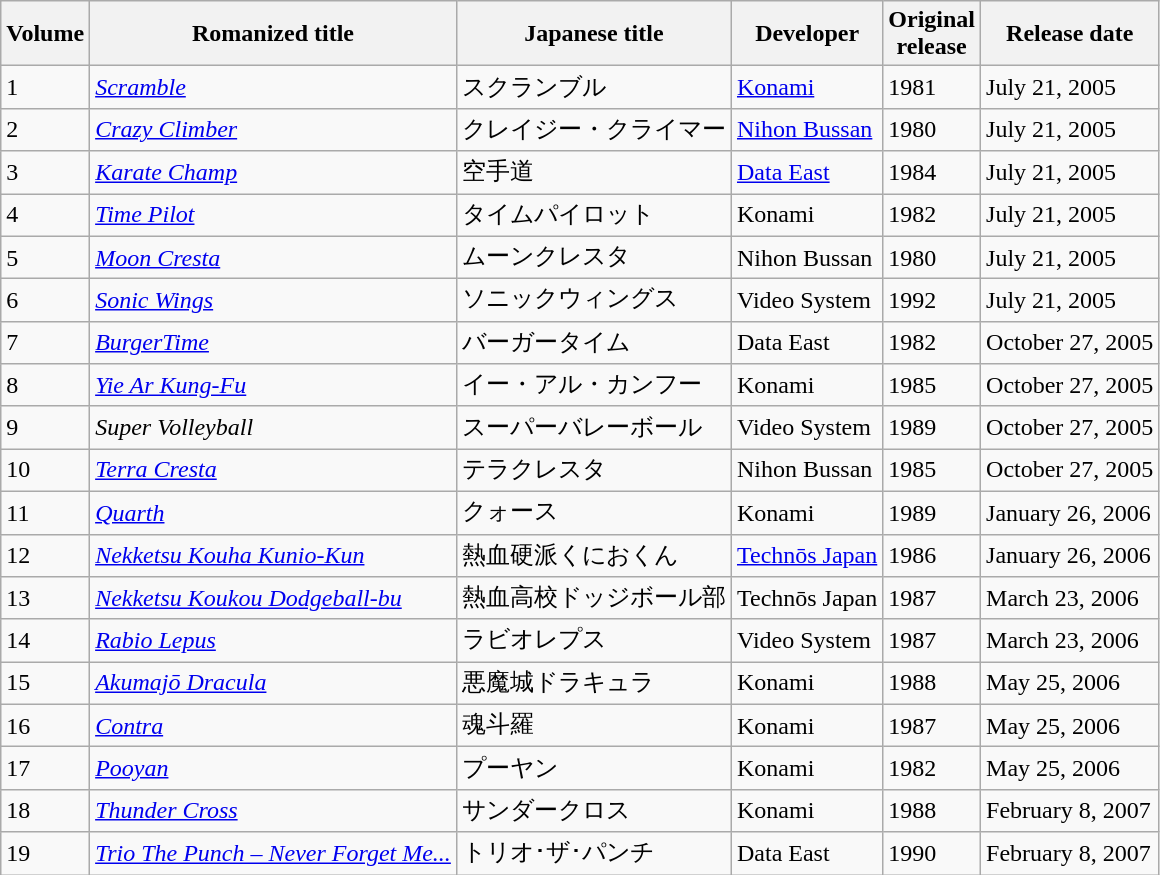<table class="wikitable sortable">
<tr>
<th>Volume</th>
<th>Romanized title</th>
<th>Japanese title</th>
<th>Developer</th>
<th>Original<br>release</th>
<th>Release date</th>
</tr>
<tr>
<td>1</td>
<td><em><a href='#'>Scramble</a></em></td>
<td>スクランブル</td>
<td><a href='#'>Konami</a></td>
<td>1981</td>
<td>July 21, 2005</td>
</tr>
<tr>
<td>2</td>
<td><em><a href='#'>Crazy Climber</a></em></td>
<td>クレイジー・クライマー</td>
<td><a href='#'>Nihon Bussan</a></td>
<td>1980</td>
<td>July 21, 2005</td>
</tr>
<tr>
<td>3</td>
<td><em><a href='#'>Karate Champ</a></em></td>
<td>空手道</td>
<td><a href='#'>Data East</a></td>
<td>1984</td>
<td>July 21, 2005</td>
</tr>
<tr>
<td>4</td>
<td><em><a href='#'>Time Pilot</a></em></td>
<td>タイムパイロット</td>
<td>Konami</td>
<td>1982</td>
<td>July 21, 2005</td>
</tr>
<tr>
<td>5</td>
<td><em><a href='#'>Moon Cresta</a></em></td>
<td>ムーンクレスタ</td>
<td>Nihon Bussan</td>
<td>1980</td>
<td>July 21, 2005</td>
</tr>
<tr>
<td>6</td>
<td><em><a href='#'>Sonic Wings</a></em></td>
<td>ソニックウィングス</td>
<td>Video System</td>
<td>1992</td>
<td>July 21, 2005</td>
</tr>
<tr>
<td>7</td>
<td><em><a href='#'>BurgerTime</a></em></td>
<td>バーガータイム</td>
<td>Data East</td>
<td>1982</td>
<td>October 27, 2005</td>
</tr>
<tr>
<td>8</td>
<td><em><a href='#'>Yie Ar Kung-Fu</a></em></td>
<td>イー・アル・カンフー</td>
<td>Konami</td>
<td>1985</td>
<td>October 27, 2005</td>
</tr>
<tr>
<td>9</td>
<td><em>Super Volleyball</em></td>
<td>スーパーバレーボール</td>
<td>Video System</td>
<td>1989</td>
<td>October 27, 2005</td>
</tr>
<tr>
<td>10</td>
<td><em><a href='#'>Terra Cresta</a></em></td>
<td>テラクレスタ</td>
<td>Nihon Bussan</td>
<td>1985</td>
<td>October 27, 2005</td>
</tr>
<tr>
<td>11</td>
<td><em><a href='#'>Quarth</a></em></td>
<td>クォース</td>
<td>Konami</td>
<td>1989</td>
<td>January 26, 2006</td>
</tr>
<tr>
<td>12</td>
<td><em><a href='#'>Nekketsu Kouha Kunio-Kun</a></em></td>
<td>熱血硬派くにおくん</td>
<td><a href='#'>Technōs Japan</a></td>
<td>1986</td>
<td>January 26, 2006</td>
</tr>
<tr>
<td>13</td>
<td><em><a href='#'>Nekketsu Koukou Dodgeball-bu</a></em></td>
<td>熱血高校ドッジボール部</td>
<td>Technōs Japan</td>
<td>1987</td>
<td>March 23, 2006</td>
</tr>
<tr>
<td>14</td>
<td><em><a href='#'>Rabio Lepus</a></em></td>
<td>ラビオレプス</td>
<td>Video System</td>
<td>1987</td>
<td>March 23, 2006</td>
</tr>
<tr>
<td>15</td>
<td><em><a href='#'>Akumajō Dracula</a></em></td>
<td>悪魔城ドラキュラ</td>
<td>Konami</td>
<td>1988</td>
<td>May 25, 2006</td>
</tr>
<tr>
<td>16</td>
<td><em><a href='#'>Contra</a></em></td>
<td>魂斗羅</td>
<td>Konami</td>
<td>1987</td>
<td>May 25, 2006</td>
</tr>
<tr>
<td>17</td>
<td><em><a href='#'>Pooyan</a></em></td>
<td>プーヤン</td>
<td>Konami</td>
<td>1982</td>
<td>May 25, 2006</td>
</tr>
<tr>
<td>18</td>
<td><em><a href='#'>Thunder Cross</a></em></td>
<td>サンダークロス</td>
<td>Konami</td>
<td>1988</td>
<td>February 8, 2007</td>
</tr>
<tr>
<td>19</td>
<td><em><a href='#'>Trio The Punch – Never Forget Me...</a></em></td>
<td>トリオ･ザ･パンチ</td>
<td>Data East</td>
<td>1990</td>
<td>February 8, 2007</td>
</tr>
</table>
